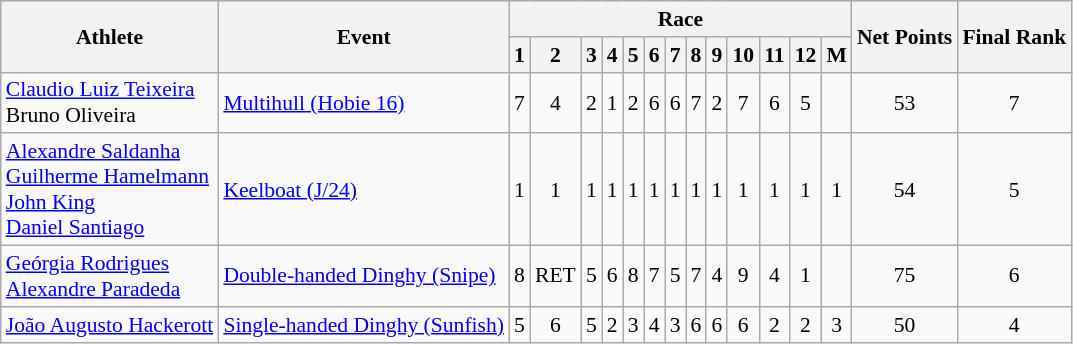<table class="wikitable" style="font-size:90%">
<tr>
<th rowspan=2>Athlete</th>
<th rowspan=2>Event</th>
<th colspan=13>Race</th>
<th rowspan=2>Net Points</th>
<th rowspan=2>Final Rank</th>
</tr>
<tr>
<th>1</th>
<th>2</th>
<th>3</th>
<th>4</th>
<th>5</th>
<th>6</th>
<th>7</th>
<th>8</th>
<th>9</th>
<th>10</th>
<th>11</th>
<th>12</th>
<th>M</th>
</tr>
<tr align=center>
<td align=left><a href='#'>Claudio Luiz Teixeira</a><br>Bruno Oliveira</td>
<td align=left><a href='#'>Multihull (Hobie 16)</a></td>
<td>7</td>
<td>4</td>
<td>2</td>
<td>1</td>
<td>2</td>
<td>6</td>
<td>6</td>
<td>7</td>
<td>2</td>
<td>7</td>
<td>6</td>
<td>5</td>
<td></td>
<td>53</td>
<td>7</td>
</tr>
<tr align=center>
<td align=left><a href='#'>Alexandre Saldanha</a><br><a href='#'>Guilherme Hamelmann</a><br><a href='#'>John King</a><br><a href='#'>Daniel Santiago</a></td>
<td align=left><a href='#'>Keelboat (J/24)</a></td>
<td>1</td>
<td>1</td>
<td>1</td>
<td>1</td>
<td>1</td>
<td>1</td>
<td>1</td>
<td>1</td>
<td>1</td>
<td>1</td>
<td>1</td>
<td>1</td>
<td>1</td>
<td>54</td>
<td>5</td>
</tr>
<tr align=center>
<td align=left><a href='#'>Geórgia Rodrigues</a><br><a href='#'>Alexandre Paradeda</a></td>
<td align=left><a href='#'>Double-handed Dinghy (Snipe)</a></td>
<td>8</td>
<td>RET</td>
<td>5</td>
<td>6</td>
<td>8</td>
<td>7</td>
<td>5</td>
<td>7</td>
<td>4</td>
<td>9</td>
<td>4</td>
<td>1</td>
<td></td>
<td>75</td>
<td>6</td>
</tr>
<tr align=center>
<td align=left><a href='#'>João Augusto Hackerott</a></td>
<td align=left><a href='#'>Single-handed Dinghy (Sunfish)</a></td>
<td>5</td>
<td>6</td>
<td>5</td>
<td>2</td>
<td>3</td>
<td>4</td>
<td>3</td>
<td>6</td>
<td>6</td>
<td>6</td>
<td>2</td>
<td>2</td>
<td>3</td>
<td>50</td>
<td>4</td>
</tr>
</table>
